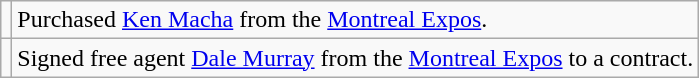<table class="wikitable">
<tr>
<td></td>
<td>Purchased <a href='#'>Ken Macha</a> from the <a href='#'>Montreal Expos</a>.</td>
</tr>
<tr>
<td></td>
<td>Signed free agent <a href='#'>Dale Murray</a> from the <a href='#'>Montreal Expos</a> to a contract.</td>
</tr>
</table>
